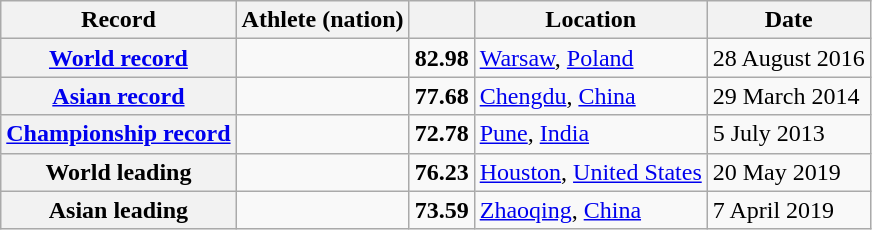<table class="wikitable">
<tr>
<th scope="col">Record</th>
<th scope="col">Athlete (nation)</th>
<th scope="col"></th>
<th scope="col">Location</th>
<th scope="col">Date</th>
</tr>
<tr>
<th scope="row"><a href='#'>World record</a></th>
<td></td>
<td align="center"><strong>82.98</strong></td>
<td><a href='#'>Warsaw</a>, <a href='#'>Poland</a></td>
<td>28 August 2016</td>
</tr>
<tr>
<th scope="row"><a href='#'>Asian record</a></th>
<td></td>
<td align="center"><strong>77.68</strong></td>
<td><a href='#'>Chengdu</a>, <a href='#'>China</a></td>
<td>29 March 2014</td>
</tr>
<tr>
<th scope="row"><a href='#'>Championship record</a></th>
<td></td>
<td align="center"><strong>72.78</strong></td>
<td><a href='#'>Pune</a>, <a href='#'>India</a></td>
<td>5 July 2013</td>
</tr>
<tr>
<th scope="row">World leading</th>
<td></td>
<td align="center"><strong>76.23</strong></td>
<td><a href='#'>Houston</a>, <a href='#'>United States</a></td>
<td>20 May 2019</td>
</tr>
<tr>
<th scope="row">Asian leading</th>
<td></td>
<td align="center"><strong>73.59</strong></td>
<td><a href='#'>Zhaoqing</a>, <a href='#'>China</a></td>
<td>7 April 2019</td>
</tr>
</table>
